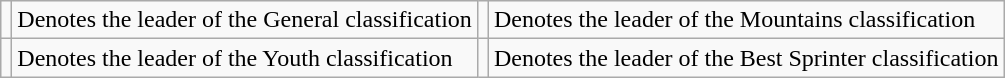<table class="wikitable">
<tr>
<td></td>
<td>Denotes the leader of the General classification</td>
<td></td>
<td>Denotes the leader of the Mountains classification</td>
</tr>
<tr>
<td></td>
<td>Denotes the leader of the Youth classification</td>
<td></td>
<td>Denotes the leader of the Best Sprinter classification</td>
</tr>
</table>
